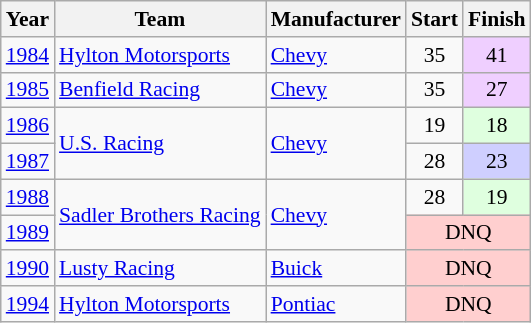<table class="wikitable" style="font-size: 90%;">
<tr>
<th>Year</th>
<th>Team</th>
<th>Manufacturer</th>
<th>Start</th>
<th>Finish</th>
</tr>
<tr>
<td><a href='#'>1984</a></td>
<td><a href='#'>Hylton Motorsports</a></td>
<td><a href='#'>Chevy</a></td>
<td align=center>35</td>
<td align=center style="background:#EFCFFF;">41</td>
</tr>
<tr>
<td><a href='#'>1985</a></td>
<td><a href='#'>Benfield Racing</a></td>
<td><a href='#'>Chevy</a></td>
<td align=center>35</td>
<td align=center style="background:#EFCFFF;">27</td>
</tr>
<tr>
<td><a href='#'>1986</a></td>
<td rowspan=2><a href='#'>U.S. Racing</a></td>
<td rowspan=2><a href='#'>Chevy</a></td>
<td align=center>19</td>
<td align=center style="background:#DFFFDF;">18</td>
</tr>
<tr>
<td><a href='#'>1987</a></td>
<td align=center>28</td>
<td align=center style="background:#CFCFFF;">23</td>
</tr>
<tr>
<td><a href='#'>1988</a></td>
<td rowspan=2><a href='#'>Sadler Brothers Racing</a></td>
<td rowspan=2><a href='#'>Chevy</a></td>
<td align=center>28</td>
<td align=center style="background:#DFFFDF;">19</td>
</tr>
<tr>
<td><a href='#'>1989</a></td>
<td align=center colspan=2 style="background:#FFCFCF;">DNQ</td>
</tr>
<tr>
<td><a href='#'>1990</a></td>
<td><a href='#'>Lusty Racing</a></td>
<td><a href='#'>Buick</a></td>
<td align=center colspan=2 style="background:#FFCFCF;">DNQ</td>
</tr>
<tr>
<td><a href='#'>1994</a></td>
<td><a href='#'>Hylton Motorsports</a></td>
<td><a href='#'>Pontiac</a></td>
<td align=center colspan=2 style="background:#FFCFCF;">DNQ</td>
</tr>
</table>
